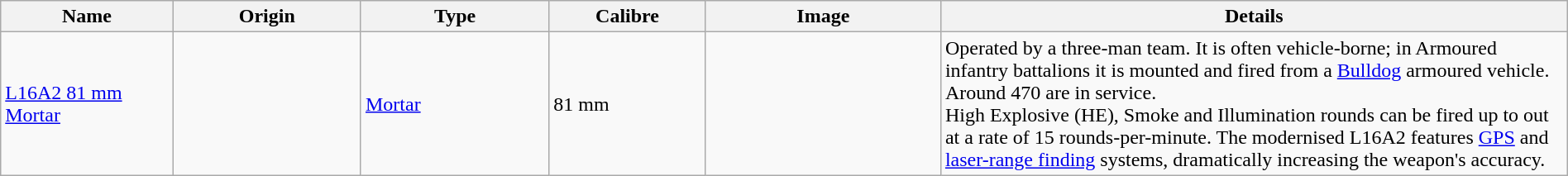<table class="wikitable" style="margin:auto; width:100%;">
<tr>
<th style="text-align: center; width:11%;">Name</th>
<th style="text-align: center; width:12%;">Origin</th>
<th style="text-align: center; width:12%;">Type</th>
<th style="text-align: center; width:10%;">Calibre</th>
<th style="text-align: center; width:15%;">Image</th>
<th style="text-align: center; width:40%;">Details</th>
</tr>
<tr>
<td><a href='#'>L16A2 81 mm Mortar</a></td>
<td></td>
<td><a href='#'>Mortar</a></td>
<td>81 mm</td>
<td></td>
<td>Operated by a three-man team. It is often vehicle-borne; in Armoured infantry battalions it is mounted and fired from a <a href='#'>Bulldog</a> armoured vehicle. Around 470 are in service.<br>High Explosive (HE), Smoke and Illumination rounds can be fired up to  out at a rate of 15 rounds-per-minute. The modernised L16A2 features <a href='#'>GPS</a> and <a href='#'>laser-range finding</a> systems, dramatically increasing the weapon's accuracy.</td>
</tr>
</table>
